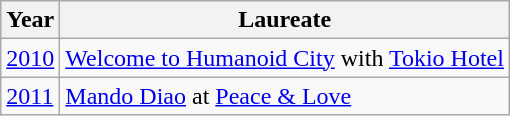<table class="wikitable">
<tr>
<th>Year</th>
<th>Laureate</th>
</tr>
<tr>
<td><a href='#'>2010</a></td>
<td><a href='#'>Welcome to Humanoid City</a> with <a href='#'>Tokio Hotel</a></td>
</tr>
<tr>
<td><a href='#'>2011</a></td>
<td><a href='#'>Mando Diao</a> at <a href='#'>Peace & Love</a></td>
</tr>
</table>
